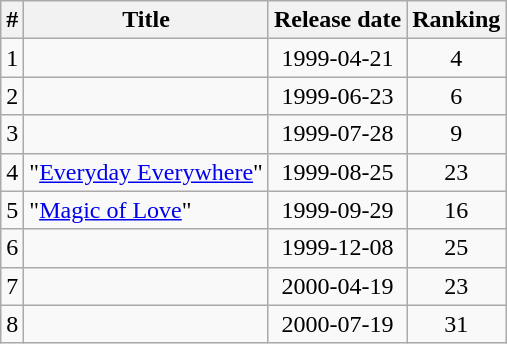<table class="wikitable" style="text-align:center;">
<tr>
<th>#</th>
<th>Title</th>
<th>Release date</th>
<th>Ranking</th>
</tr>
<tr>
<td>1</td>
<td align="left"></td>
<td>1999-04-21</td>
<td>4</td>
</tr>
<tr>
<td>2</td>
<td align="left"></td>
<td>1999-06-23</td>
<td>6</td>
</tr>
<tr>
<td>3</td>
<td align="left"></td>
<td>1999-07-28</td>
<td>9</td>
</tr>
<tr>
<td>4</td>
<td align="left">"<a href='#'>Everyday Everywhere</a>"</td>
<td>1999-08-25</td>
<td>23</td>
</tr>
<tr>
<td>5</td>
<td align="left">"<a href='#'>Magic of Love</a>"</td>
<td>1999-09-29</td>
<td>16</td>
</tr>
<tr>
<td>6</td>
<td align="left"></td>
<td>1999-12-08</td>
<td>25</td>
</tr>
<tr>
<td>7</td>
<td align="left"></td>
<td>2000-04-19</td>
<td>23</td>
</tr>
<tr>
<td>8</td>
<td align="left"></td>
<td>2000-07-19</td>
<td>31</td>
</tr>
</table>
